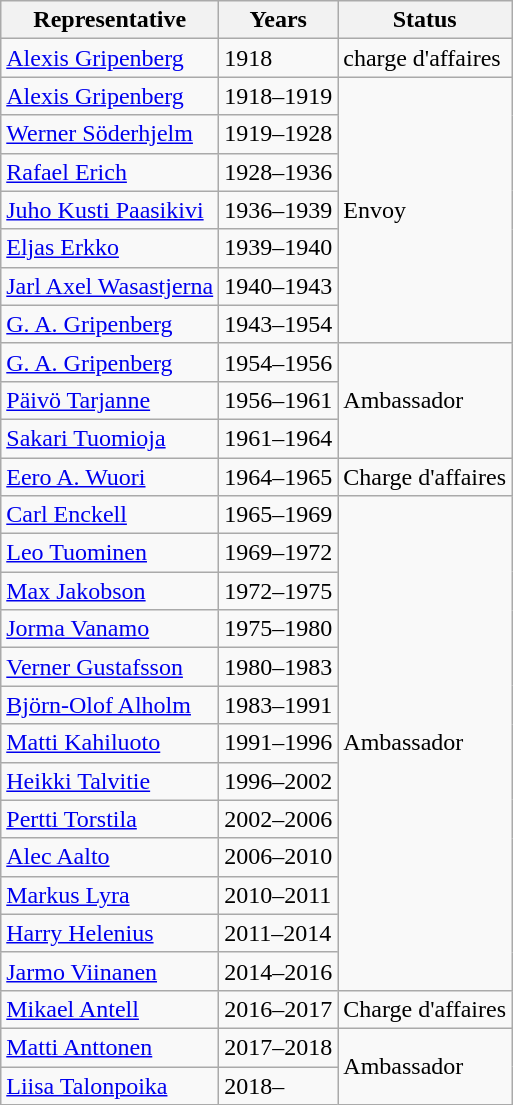<table class="wikitable sortable">
<tr>
<th>Representative</th>
<th>Years</th>
<th>Status</th>
</tr>
<tr>
<td><a href='#'>Alexis Gripenberg</a></td>
<td>1918</td>
<td>charge d'affaires</td>
</tr>
<tr>
<td><a href='#'>Alexis Gripenberg</a></td>
<td>1918–1919</td>
<td rowspan="7">Envoy</td>
</tr>
<tr>
<td><a href='#'>Werner Söderhjelm</a></td>
<td>1919–1928</td>
</tr>
<tr>
<td><a href='#'>Rafael Erich</a></td>
<td>1928–1936</td>
</tr>
<tr>
<td><a href='#'>Juho Kusti Paasikivi</a></td>
<td>1936–1939</td>
</tr>
<tr>
<td><a href='#'>Eljas Erkko</a></td>
<td>1939–1940</td>
</tr>
<tr>
<td><a href='#'>Jarl Axel Wasastjerna</a></td>
<td>1940–1943</td>
</tr>
<tr>
<td><a href='#'>G. A. Gripenberg</a></td>
<td>1943–1954</td>
</tr>
<tr>
<td><a href='#'>G. A. Gripenberg</a></td>
<td>1954–1956</td>
<td rowspan="3">Ambassador</td>
</tr>
<tr>
<td><a href='#'>Päivö Tarjanne</a></td>
<td>1956–1961</td>
</tr>
<tr>
<td><a href='#'>Sakari Tuomioja</a></td>
<td>1961–1964</td>
</tr>
<tr>
<td><a href='#'>Eero A. Wuori</a></td>
<td>1964–1965</td>
<td>Charge d'affaires</td>
</tr>
<tr>
<td><a href='#'>Carl Enckell</a></td>
<td>1965–1969</td>
<td rowspan="13">Ambassador</td>
</tr>
<tr>
<td><a href='#'>Leo Tuominen</a></td>
<td>1969–1972</td>
</tr>
<tr>
<td><a href='#'>Max Jakobson</a></td>
<td>1972–1975</td>
</tr>
<tr>
<td><a href='#'>Jorma Vanamo</a></td>
<td>1975–1980</td>
</tr>
<tr>
<td><a href='#'>Verner Gustafsson</a></td>
<td>1980–1983</td>
</tr>
<tr>
<td><a href='#'>Björn-Olof Alholm</a></td>
<td>1983–1991</td>
</tr>
<tr>
<td><a href='#'>Matti Kahiluoto</a></td>
<td>1991–1996</td>
</tr>
<tr>
<td><a href='#'>Heikki Talvitie</a></td>
<td>1996–2002</td>
</tr>
<tr>
<td><a href='#'>Pertti Torstila</a></td>
<td>2002–2006</td>
</tr>
<tr>
<td><a href='#'>Alec Aalto</a></td>
<td>2006–2010</td>
</tr>
<tr>
<td><a href='#'>Markus Lyra</a></td>
<td>2010–2011</td>
</tr>
<tr>
<td><a href='#'>Harry Helenius</a></td>
<td>2011–2014</td>
</tr>
<tr>
<td><a href='#'>Jarmo Viinanen</a></td>
<td>2014–2016</td>
</tr>
<tr>
<td><a href='#'>Mikael Antell</a></td>
<td>2016–2017</td>
<td>Charge d'affaires</td>
</tr>
<tr>
<td><a href='#'>Matti Anttonen</a></td>
<td>2017–2018</td>
<td rowspan="2">Ambassador</td>
</tr>
<tr>
<td><a href='#'>Liisa Talonpoika</a></td>
<td>2018–</td>
</tr>
</table>
